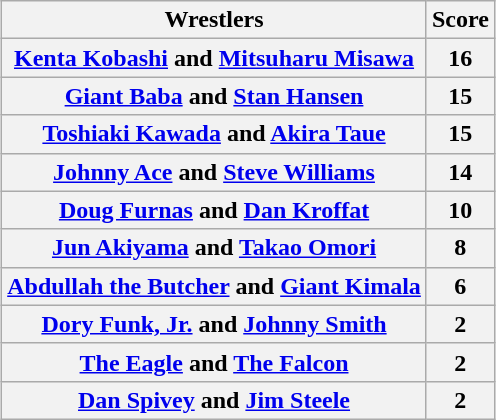<table class="wikitable" style="margin: 1em auto 1em auto">
<tr>
<th>Wrestlers</th>
<th>Score</th>
</tr>
<tr>
<th><a href='#'>Kenta Kobashi</a> and <a href='#'>Mitsuharu Misawa</a></th>
<th>16</th>
</tr>
<tr>
<th><a href='#'>Giant Baba</a> and <a href='#'>Stan Hansen</a></th>
<th>15</th>
</tr>
<tr>
<th><a href='#'>Toshiaki Kawada</a> and <a href='#'>Akira Taue</a></th>
<th>15</th>
</tr>
<tr>
<th><a href='#'>Johnny Ace</a> and <a href='#'>Steve Williams</a></th>
<th>14</th>
</tr>
<tr>
<th><a href='#'>Doug Furnas</a> and <a href='#'>Dan Kroffat</a></th>
<th>10</th>
</tr>
<tr>
<th><a href='#'>Jun Akiyama</a> and <a href='#'>Takao Omori</a></th>
<th>8</th>
</tr>
<tr>
<th><a href='#'>Abdullah the Butcher</a> and <a href='#'>Giant Kimala</a></th>
<th>6</th>
</tr>
<tr>
<th><a href='#'>Dory Funk, Jr.</a> and <a href='#'>Johnny Smith</a></th>
<th>2</th>
</tr>
<tr>
<th><a href='#'>The Eagle</a> and <a href='#'>The Falcon</a></th>
<th>2</th>
</tr>
<tr>
<th><a href='#'>Dan Spivey</a> and <a href='#'>Jim Steele</a></th>
<th>2</th>
</tr>
</table>
